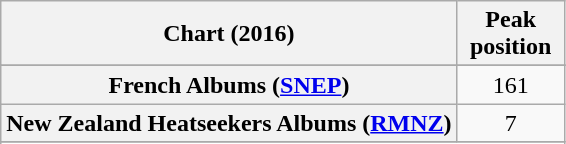<table class="wikitable sortable plainrowheaders" style="text-align:center">
<tr>
<th scope="col">Chart (2016)</th>
<th scope="col" style="max-width:4em">Peak position</th>
</tr>
<tr>
</tr>
<tr>
</tr>
<tr>
</tr>
<tr>
<th scope="row">French Albums (<a href='#'>SNEP</a>)</th>
<td>161</td>
</tr>
<tr>
<th scope="row">New Zealand Heatseekers Albums (<a href='#'>RMNZ</a>)</th>
<td>7</td>
</tr>
<tr>
</tr>
<tr>
</tr>
</table>
